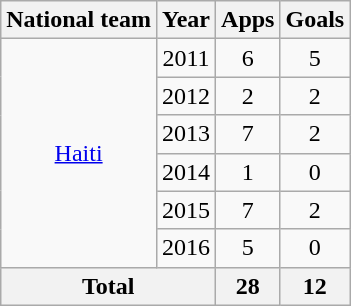<table class="wikitable" style="text-align:center">
<tr>
<th>National team</th>
<th>Year</th>
<th>Apps</th>
<th>Goals</th>
</tr>
<tr>
<td rowspan="6"><a href='#'>Haiti</a></td>
<td>2011</td>
<td>6</td>
<td>5</td>
</tr>
<tr>
<td>2012</td>
<td>2</td>
<td>2</td>
</tr>
<tr>
<td>2013</td>
<td>7</td>
<td>2</td>
</tr>
<tr>
<td>2014</td>
<td>1</td>
<td>0</td>
</tr>
<tr>
<td>2015</td>
<td>7</td>
<td>2</td>
</tr>
<tr>
<td>2016</td>
<td>5</td>
<td>0</td>
</tr>
<tr>
<th colspan="2">Total</th>
<th>28</th>
<th>12</th>
</tr>
</table>
